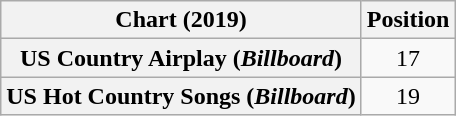<table class="wikitable sortable plainrowheaders" style="text-align:center">
<tr>
<th>Chart (2019)</th>
<th>Position</th>
</tr>
<tr>
<th scope="row">US Country Airplay (<em>Billboard</em>)</th>
<td>17</td>
</tr>
<tr>
<th scope="row">US Hot Country Songs (<em>Billboard</em>)</th>
<td>19</td>
</tr>
</table>
